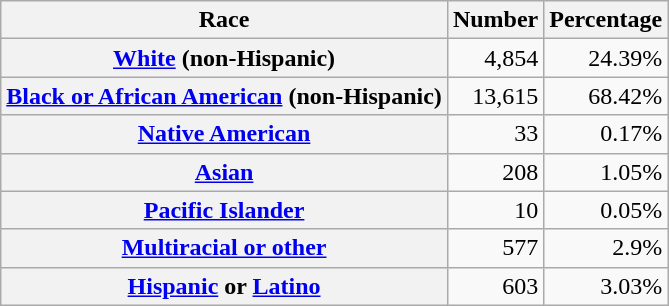<table class="wikitable" style="text-align:right">
<tr>
<th scope="col">Race</th>
<th scope="col">Number</th>
<th scope="col">Percentage</th>
</tr>
<tr>
<th scope="row"><a href='#'>White</a> (non-Hispanic)</th>
<td>4,854</td>
<td>24.39%</td>
</tr>
<tr>
<th scope="row"><a href='#'>Black or African American</a> (non-Hispanic)</th>
<td>13,615</td>
<td>68.42%</td>
</tr>
<tr>
<th scope="row"><a href='#'>Native American</a></th>
<td>33</td>
<td>0.17%</td>
</tr>
<tr>
<th scope="row"><a href='#'>Asian</a></th>
<td>208</td>
<td>1.05%</td>
</tr>
<tr>
<th scope="row"><a href='#'>Pacific Islander</a></th>
<td>10</td>
<td>0.05%</td>
</tr>
<tr>
<th scope="row"><a href='#'>Multiracial or other</a></th>
<td>577</td>
<td>2.9%</td>
</tr>
<tr>
<th scope="row"><a href='#'>Hispanic</a> or <a href='#'>Latino</a></th>
<td>603</td>
<td>3.03%</td>
</tr>
</table>
